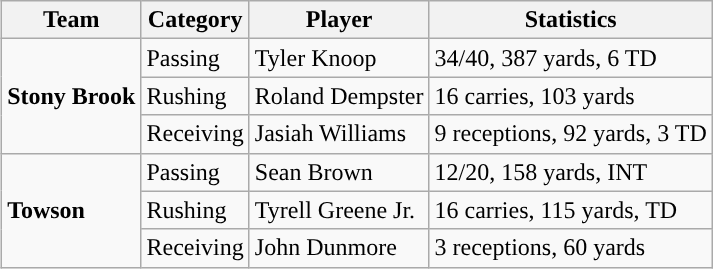<table class="wikitable" style="float: right;">
<tr>
<th>Team</th>
<th>Category</th>
<th>Player</th>
<th>Statistics</th>
</tr>
<tr>
<td rowspan=3><strong>Stony Brook</strong></td>
<td>Passing</td>
<td>Tyler Knoop</td>
<td>34/40, 387 yards, 6 TD</td>
</tr>
<tr>
<td>Rushing</td>
<td>Roland Dempster</td>
<td>16 carries, 103 yards</td>
</tr>
<tr>
<td>Receiving</td>
<td>Jasiah Williams</td>
<td>9 receptions, 92 yards, 3 TD</td>
</tr>
<tr>
<td rowspan=3><strong>Towson</strong></td>
<td>Passing</td>
<td>Sean Brown</td>
<td>12/20, 158 yards, INT</td>
</tr>
<tr>
<td>Rushing</td>
<td>Tyrell Greene Jr.</td>
<td>16 carries, 115 yards, TD</td>
</tr>
<tr>
<td>Receiving</td>
<td>John Dunmore</td>
<td>3 receptions, 60 yards</td>
</tr>
</table>
